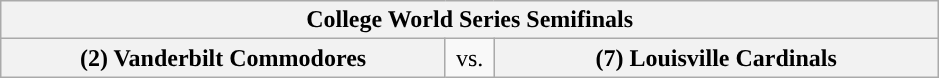<table class="wikitable">
<tr>
<th style="width: 604px;" colspan=3>College World Series Semifinals</th>
</tr>
<tr>
<th style="width: 289px; ">(2) Vanderbilt Commodores</th>
<td style="width: 25px; text-align:center">vs.</td>
<th style="width: 289px; ">(7) Louisville Cardinals</th>
</tr>
</table>
